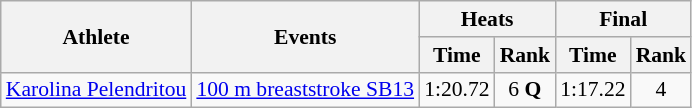<table class=wikitable style="font-size:90%">
<tr>
<th rowspan=2>Athlete</th>
<th rowspan=2>Events</th>
<th colspan="2">Heats</th>
<th colspan="2">Final</th>
</tr>
<tr>
<th scope="col">Time</th>
<th scope="col">Rank</th>
<th scope="col">Time</th>
<th scope="col">Rank</th>
</tr>
<tr align=center>
<td align=left><a href='#'>Karolina Pelendritou</a></td>
<td align=left><a href='#'>100 m breaststroke SB13</a></td>
<td>1:20.72</td>
<td>6 <strong>Q</strong></td>
<td>1:17.22</td>
<td>4</td>
</tr>
</table>
